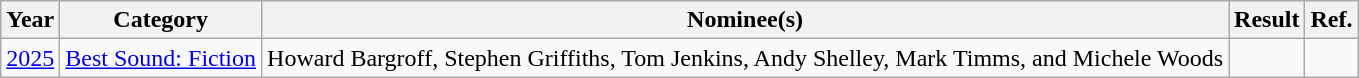<table class="wikitable plainrowheaders">
<tr>
<th>Year</th>
<th>Category</th>
<th>Nominee(s)</th>
<th>Result</th>
<th>Ref.</th>
</tr>
<tr>
<td><a href='#'>2025</a></td>
<td><a href='#'>Best Sound: Fiction</a></td>
<td>Howard Bargroff, Stephen Griffiths, Tom Jenkins, Andy Shelley, Mark Timms, and Michele Woods</td>
<td></td>
<td align="center"></td>
</tr>
</table>
